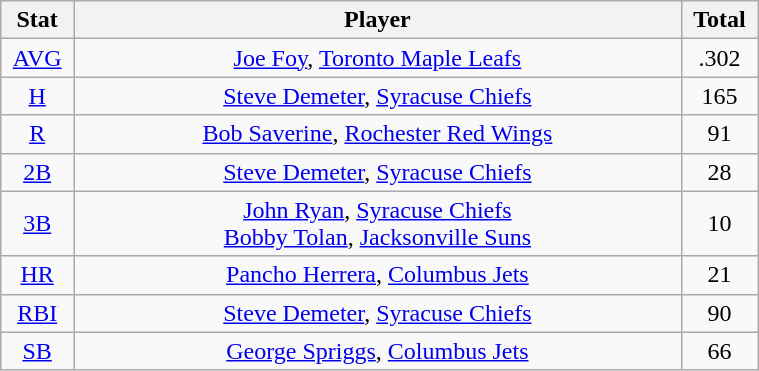<table class="wikitable" width="40%" style="text-align:center;">
<tr>
<th width="5%">Stat</th>
<th width="60%">Player</th>
<th width="5%">Total</th>
</tr>
<tr>
<td><a href='#'>AVG</a></td>
<td><a href='#'>Joe Foy</a>, <a href='#'>Toronto Maple Leafs</a></td>
<td>.302</td>
</tr>
<tr>
<td><a href='#'>H</a></td>
<td><a href='#'>Steve Demeter</a>, <a href='#'>Syracuse Chiefs</a></td>
<td>165</td>
</tr>
<tr>
<td><a href='#'>R</a></td>
<td><a href='#'>Bob Saverine</a>, <a href='#'>Rochester Red Wings</a></td>
<td>91</td>
</tr>
<tr>
<td><a href='#'>2B</a></td>
<td><a href='#'>Steve Demeter</a>, <a href='#'>Syracuse Chiefs</a></td>
<td>28</td>
</tr>
<tr>
<td><a href='#'>3B</a></td>
<td><a href='#'>John Ryan</a>, <a href='#'>Syracuse Chiefs</a> <br> <a href='#'>Bobby Tolan</a>, <a href='#'>Jacksonville Suns</a></td>
<td>10</td>
</tr>
<tr>
<td><a href='#'>HR</a></td>
<td><a href='#'>Pancho Herrera</a>, <a href='#'>Columbus Jets</a></td>
<td>21</td>
</tr>
<tr>
<td><a href='#'>RBI</a></td>
<td><a href='#'>Steve Demeter</a>, <a href='#'>Syracuse Chiefs</a></td>
<td>90</td>
</tr>
<tr>
<td><a href='#'>SB</a></td>
<td><a href='#'>George Spriggs</a>, <a href='#'>Columbus Jets</a></td>
<td>66</td>
</tr>
</table>
